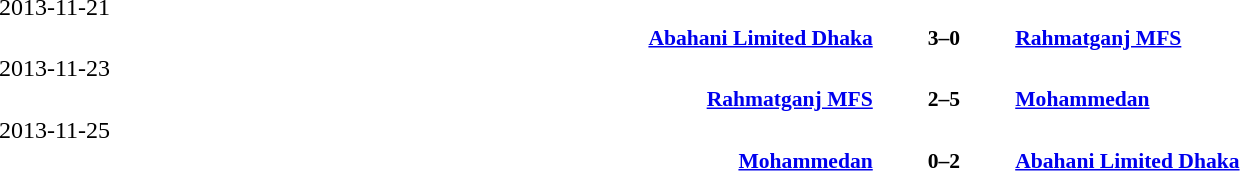<table width=100% cellspacing=1>
<tr>
<th></th>
<th></th>
<th></th>
</tr>
<tr>
<td>2013-11-21</td>
</tr>
<tr style=font-size:90%>
<td align=right><strong><a href='#'>Abahani Limited Dhaka</a></strong></td>
<td align=center><strong>3–0</strong></td>
<td><strong><a href='#'>Rahmatganj MFS</a></strong></td>
</tr>
<tr>
<td>2013-11-23</td>
</tr>
<tr style=font-size:90%>
<td align=right><strong><a href='#'>Rahmatganj MFS</a></strong></td>
<td align=center><strong>2–5</strong></td>
<td><strong><a href='#'>Mohammedan</a></strong></td>
</tr>
<tr>
<td>2013-11-25</td>
</tr>
<tr style=font-size:90%>
<td align=right><strong><a href='#'>Mohammedan</a></strong></td>
<td align=center><strong>0–2</strong></td>
<td><strong><a href='#'>Abahani Limited Dhaka</a></strong></td>
</tr>
<tr>
</tr>
</table>
